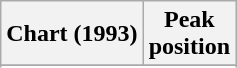<table class="wikitable sortable">
<tr>
<th align="left">Chart (1993)</th>
<th align="center">Peak<br>position</th>
</tr>
<tr>
</tr>
<tr>
</tr>
<tr>
</tr>
</table>
